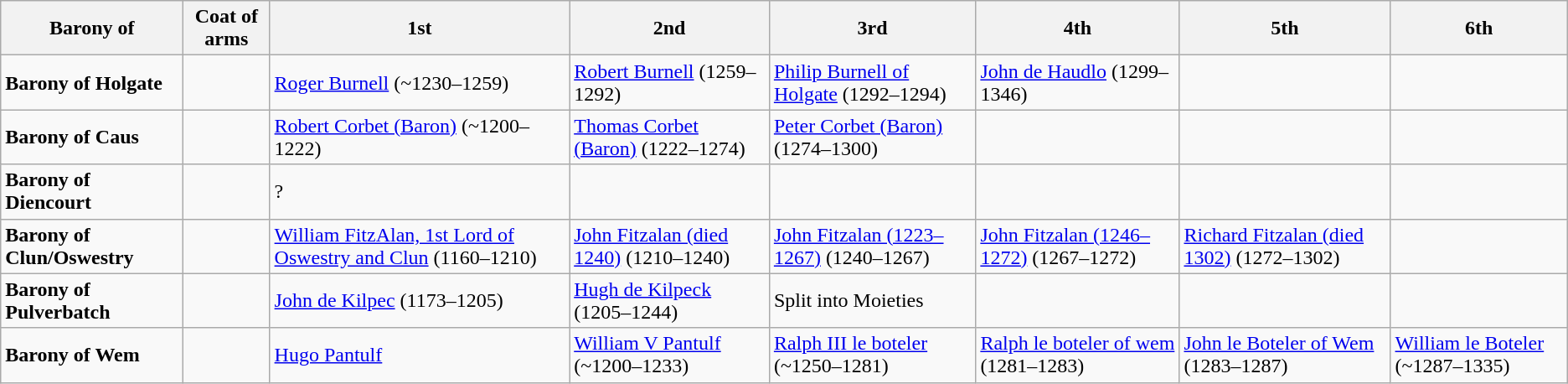<table class="wikitable">
<tr>
<th>Barony of</th>
<th>Coat of arms</th>
<th>1st</th>
<th>2nd</th>
<th>3rd</th>
<th>4th</th>
<th>5th</th>
<th>6th</th>
</tr>
<tr>
<td><strong>Barony of Holgate</strong></td>
<td></td>
<td><a href='#'>Roger Burnell</a> (~1230–1259)</td>
<td><a href='#'>Robert Burnell</a> (1259–1292)</td>
<td><a href='#'>Philip Burnell of Holgate</a> (1292–1294)</td>
<td><a href='#'>John de Haudlo</a> (1299–1346)</td>
<td></td>
<td></td>
</tr>
<tr>
<td><strong>Barony of Caus</strong></td>
<td></td>
<td><a href='#'>Robert Corbet (Baron)</a> (~1200–1222)</td>
<td><a href='#'>Thomas Corbet (Baron)</a> (1222–1274)</td>
<td><a href='#'>Peter Corbet (Baron)</a> (1274–1300)</td>
<td></td>
<td></td>
<td></td>
</tr>
<tr>
<td><strong>Barony of Diencourt</strong></td>
<td></td>
<td>?</td>
<td></td>
<td></td>
<td></td>
<td></td>
<td></td>
</tr>
<tr>
<td><strong>Barony of Clun/Oswestry</strong></td>
<td></td>
<td><a href='#'>William FitzAlan, 1st Lord of Oswestry and Clun</a> (1160–1210)</td>
<td><a href='#'>John Fitzalan (died 1240)</a> (1210–1240)</td>
<td><a href='#'>John Fitzalan (1223–1267)</a> (1240–1267)</td>
<td><a href='#'>John Fitzalan (1246–1272)</a> (1267–1272)</td>
<td><a href='#'>Richard Fitzalan (died 1302)</a> (1272–1302)</td>
<td></td>
</tr>
<tr>
<td><strong>Barony of Pulverbatch</strong></td>
<td></td>
<td><a href='#'>John de Kilpec</a> (1173–1205)</td>
<td><a href='#'>Hugh de Kilpeck</a> (1205–1244)</td>
<td>Split into Moieties</td>
<td></td>
<td></td>
<td></td>
</tr>
<tr>
<td><strong>Barony of Wem</strong></td>
<td></td>
<td><a href='#'>Hugo Pantulf</a></td>
<td><a href='#'>William V Pantulf</a> (~1200–1233)</td>
<td><a href='#'>Ralph III le boteler</a> (~1250–1281)</td>
<td><a href='#'>Ralph le boteler of wem</a> (1281–1283)</td>
<td><a href='#'>John le Boteler of Wem</a> (1283–1287)</td>
<td><a href='#'>William le Boteler</a> (~1287–1335)</td>
</tr>
</table>
